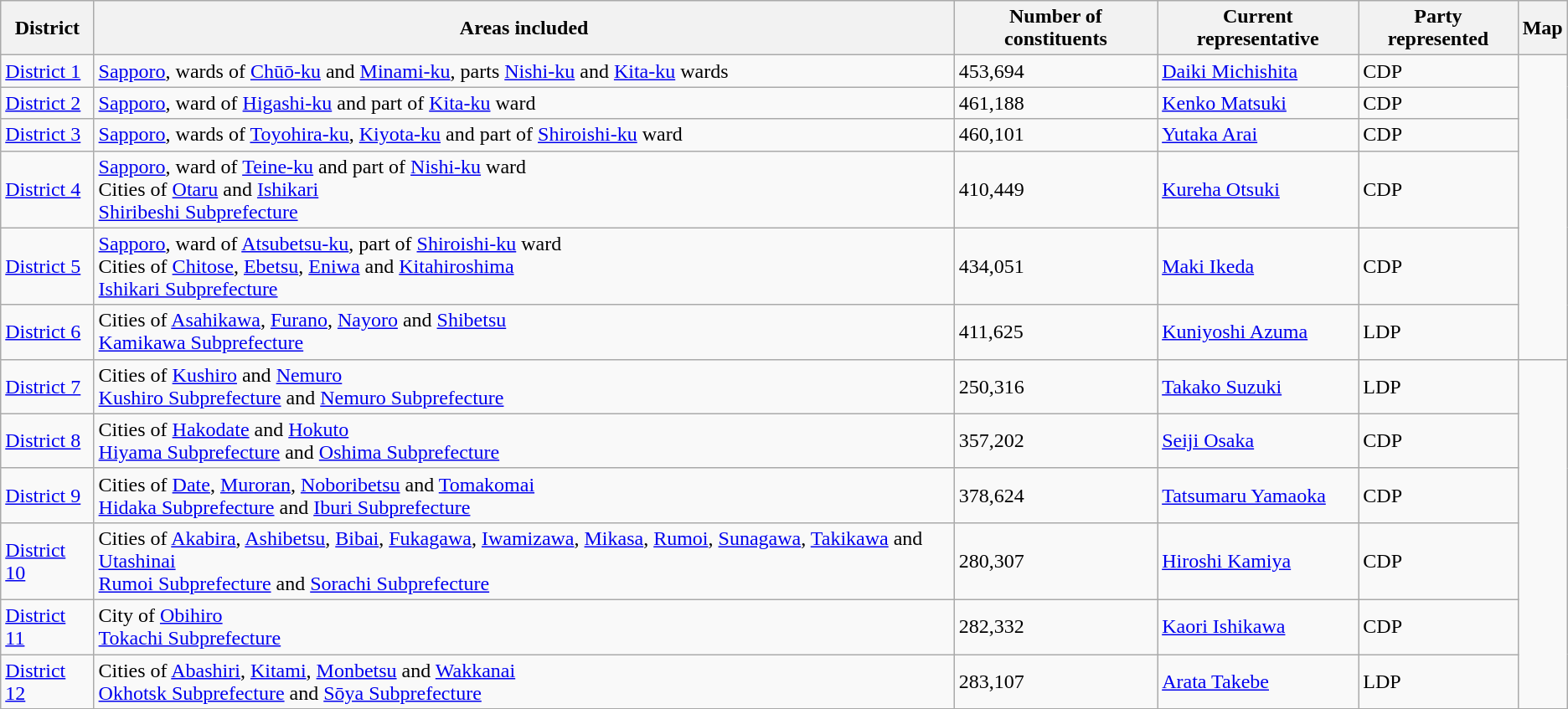<table class="wikitable">
<tr>
<th>District</th>
<th>Areas included</th>
<th>Number of constituents</th>
<th>Current representative</th>
<th>Party represented</th>
<th>Map</th>
</tr>
<tr>
<td><a href='#'>District 1</a></td>
<td><a href='#'>Sapporo</a>, wards of <a href='#'>Chūō-ku</a> and <a href='#'>Minami-ku</a>, parts <a href='#'>Nishi-ku</a> and <a href='#'>Kita-ku</a> wards</td>
<td>453,694</td>
<td><a href='#'>Daiki Michishita</a></td>
<td>CDP</td>
<td rowspan=6></td>
</tr>
<tr>
<td><a href='#'>District 2</a></td>
<td><a href='#'>Sapporo</a>, ward of <a href='#'>Higashi-ku</a> and part of <a href='#'>Kita-ku</a> ward</td>
<td>461,188</td>
<td><a href='#'>Kenko Matsuki</a></td>
<td>CDP</td>
</tr>
<tr>
<td><a href='#'>District 3</a></td>
<td><a href='#'>Sapporo</a>, wards of <a href='#'>Toyohira-ku</a>, <a href='#'>Kiyota-ku</a> and part of <a href='#'>Shiroishi-ku</a> ward</td>
<td>460,101</td>
<td><a href='#'>Yutaka Arai</a></td>
<td>CDP</td>
</tr>
<tr>
<td><a href='#'>District 4</a></td>
<td><a href='#'>Sapporo</a>, ward of <a href='#'>Teine-ku</a> and part of <a href='#'>Nishi-ku</a> ward<br>Cities of <a href='#'>Otaru</a> and <a href='#'>Ishikari</a><br><a href='#'>Shiribeshi Subprefecture</a></td>
<td>410,449</td>
<td><a href='#'>Kureha Otsuki</a></td>
<td>CDP</td>
</tr>
<tr>
<td><a href='#'>District 5</a></td>
<td><a href='#'>Sapporo</a>, ward of <a href='#'>Atsubetsu-ku</a>, part of <a href='#'>Shiroishi-ku</a> ward<br>Cities of <a href='#'>Chitose</a>, <a href='#'>Ebetsu</a>, <a href='#'>Eniwa</a> and <a href='#'>Kitahiroshima</a><br><a href='#'>Ishikari Subprefecture</a></td>
<td>434,051</td>
<td><a href='#'>Maki Ikeda</a></td>
<td>CDP</td>
</tr>
<tr>
<td><a href='#'>District 6</a></td>
<td>Cities of <a href='#'>Asahikawa</a>, <a href='#'>Furano</a>, <a href='#'>Nayoro</a> and <a href='#'>Shibetsu</a><br><a href='#'>Kamikawa Subprefecture</a></td>
<td>411,625</td>
<td><a href='#'>Kuniyoshi Azuma</a></td>
<td>LDP</td>
</tr>
<tr>
<td><a href='#'>District 7</a></td>
<td>Cities of <a href='#'>Kushiro</a> and <a href='#'>Nemuro</a><br><a href='#'>Kushiro Subprefecture</a> and <a href='#'>Nemuro Subprefecture</a></td>
<td>250,316</td>
<td><a href='#'>Takako Suzuki</a></td>
<td>LDP</td>
<td rowspan=6></td>
</tr>
<tr>
<td><a href='#'>District 8</a></td>
<td>Cities of <a href='#'>Hakodate</a> and <a href='#'>Hokuto</a><br><a href='#'>Hiyama Subprefecture</a> and <a href='#'>Oshima Subprefecture</a></td>
<td>357,202</td>
<td><a href='#'>Seiji Osaka</a></td>
<td>CDP</td>
</tr>
<tr>
<td><a href='#'>District 9</a></td>
<td>Cities of <a href='#'>Date</a>, <a href='#'>Muroran</a>, <a href='#'>Noboribetsu</a> and <a href='#'>Tomakomai</a><br><a href='#'>Hidaka Subprefecture</a> and <a href='#'>Iburi Subprefecture</a></td>
<td>378,624</td>
<td><a href='#'>Tatsumaru Yamaoka</a></td>
<td>CDP</td>
</tr>
<tr>
<td><a href='#'>District 10</a></td>
<td>Cities of <a href='#'>Akabira</a>, <a href='#'>Ashibetsu</a>, <a href='#'>Bibai</a>, <a href='#'>Fukagawa</a>, <a href='#'>Iwamizawa</a>, <a href='#'>Mikasa</a>, <a href='#'>Rumoi</a>, <a href='#'>Sunagawa</a>, <a href='#'>Takikawa</a> and <a href='#'>Utashinai</a><br><a href='#'>Rumoi Subprefecture</a> and <a href='#'>Sorachi Subprefecture</a></td>
<td>280,307</td>
<td><a href='#'>Hiroshi Kamiya</a></td>
<td>CDP</td>
</tr>
<tr>
<td><a href='#'>District 11</a></td>
<td>City of <a href='#'>Obihiro</a><br><a href='#'>Tokachi Subprefecture</a></td>
<td>282,332</td>
<td><a href='#'>Kaori Ishikawa</a></td>
<td>CDP</td>
</tr>
<tr>
<td><a href='#'>District 12</a></td>
<td>Cities of <a href='#'>Abashiri</a>, <a href='#'>Kitami</a>, <a href='#'>Monbetsu</a> and <a href='#'>Wakkanai</a><br><a href='#'>Okhotsk Subprefecture</a> and <a href='#'>Sōya Subprefecture</a></td>
<td>283,107</td>
<td><a href='#'>Arata Takebe</a></td>
<td>LDP</td>
</tr>
<tr>
</tr>
</table>
